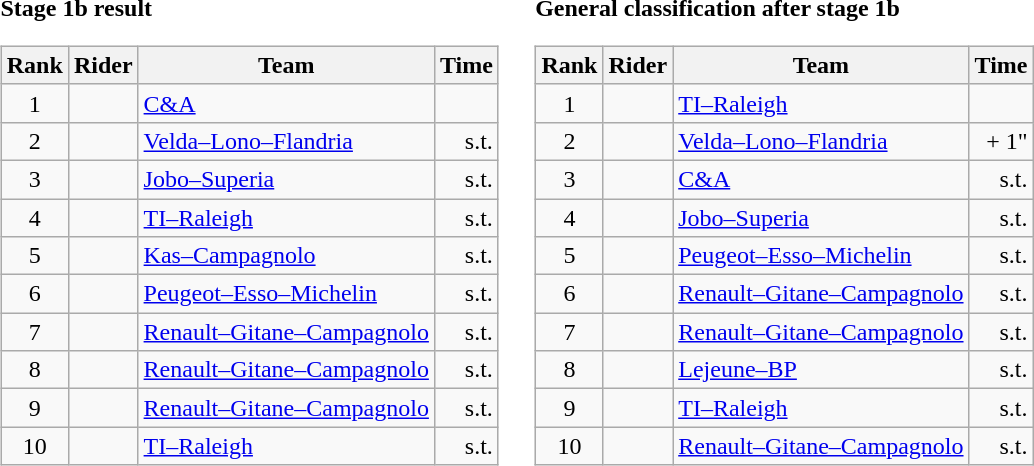<table>
<tr>
<td><strong>Stage 1b result</strong><br><table class="wikitable">
<tr>
<th scope="col">Rank</th>
<th scope="col">Rider</th>
<th scope="col">Team</th>
<th scope="col">Time</th>
</tr>
<tr>
<td style="text-align:center;">1</td>
<td></td>
<td><a href='#'>C&A</a></td>
<td style="text-align:right;"></td>
</tr>
<tr>
<td style="text-align:center;">2</td>
<td></td>
<td><a href='#'>Velda–Lono–Flandria</a></td>
<td style="text-align:right;">s.t.</td>
</tr>
<tr>
<td style="text-align:center;">3</td>
<td></td>
<td><a href='#'>Jobo–Superia</a></td>
<td style="text-align:right;">s.t.</td>
</tr>
<tr>
<td style="text-align:center;">4</td>
<td></td>
<td><a href='#'>TI–Raleigh</a></td>
<td style="text-align:right;">s.t.</td>
</tr>
<tr>
<td style="text-align:center;">5</td>
<td></td>
<td><a href='#'>Kas–Campagnolo</a></td>
<td style="text-align:right;">s.t.</td>
</tr>
<tr>
<td style="text-align:center;">6</td>
<td></td>
<td><a href='#'>Peugeot–Esso–Michelin</a></td>
<td style="text-align:right;">s.t.</td>
</tr>
<tr>
<td style="text-align:center;">7</td>
<td></td>
<td><a href='#'>Renault–Gitane–Campagnolo</a></td>
<td style="text-align:right;">s.t.</td>
</tr>
<tr>
<td style="text-align:center;">8</td>
<td></td>
<td><a href='#'>Renault–Gitane–Campagnolo</a></td>
<td style="text-align:right;">s.t.</td>
</tr>
<tr>
<td style="text-align:center;">9</td>
<td></td>
<td><a href='#'>Renault–Gitane–Campagnolo</a></td>
<td style="text-align:right;">s.t.</td>
</tr>
<tr>
<td style="text-align:center;">10</td>
<td></td>
<td><a href='#'>TI–Raleigh</a></td>
<td style="text-align:right;">s.t.</td>
</tr>
</table>
</td>
<td></td>
<td><strong>General classification after stage 1b</strong><br><table class="wikitable">
<tr>
<th scope="col">Rank</th>
<th scope="col">Rider</th>
<th scope="col">Team</th>
<th scope="col">Time</th>
</tr>
<tr>
<td style="text-align:center;">1</td>
<td> </td>
<td><a href='#'>TI–Raleigh</a></td>
<td style="text-align:right;"></td>
</tr>
<tr>
<td style="text-align:center;">2</td>
<td></td>
<td><a href='#'>Velda–Lono–Flandria</a></td>
<td style="text-align:right;">+ 1"</td>
</tr>
<tr>
<td style="text-align:center;">3</td>
<td></td>
<td><a href='#'>C&A</a></td>
<td style="text-align:right;">s.t.</td>
</tr>
<tr>
<td style="text-align:center;">4</td>
<td></td>
<td><a href='#'>Jobo–Superia</a></td>
<td style="text-align:right;">s.t.</td>
</tr>
<tr>
<td style="text-align:center;">5</td>
<td></td>
<td><a href='#'>Peugeot–Esso–Michelin</a></td>
<td style="text-align:right;">s.t.</td>
</tr>
<tr>
<td style="text-align:center;">6</td>
<td></td>
<td><a href='#'>Renault–Gitane–Campagnolo</a></td>
<td style="text-align:right;">s.t.</td>
</tr>
<tr>
<td style="text-align:center;">7</td>
<td></td>
<td><a href='#'>Renault–Gitane–Campagnolo</a></td>
<td style="text-align:right;">s.t.</td>
</tr>
<tr>
<td style="text-align:center;">8</td>
<td></td>
<td><a href='#'>Lejeune–BP</a></td>
<td style="text-align:right;">s.t.</td>
</tr>
<tr>
<td style="text-align:center;">9</td>
<td></td>
<td><a href='#'>TI–Raleigh</a></td>
<td style="text-align:right;">s.t.</td>
</tr>
<tr>
<td style="text-align:center;">10</td>
<td></td>
<td><a href='#'>Renault–Gitane–Campagnolo</a></td>
<td style="text-align:right;">s.t.</td>
</tr>
</table>
</td>
</tr>
</table>
